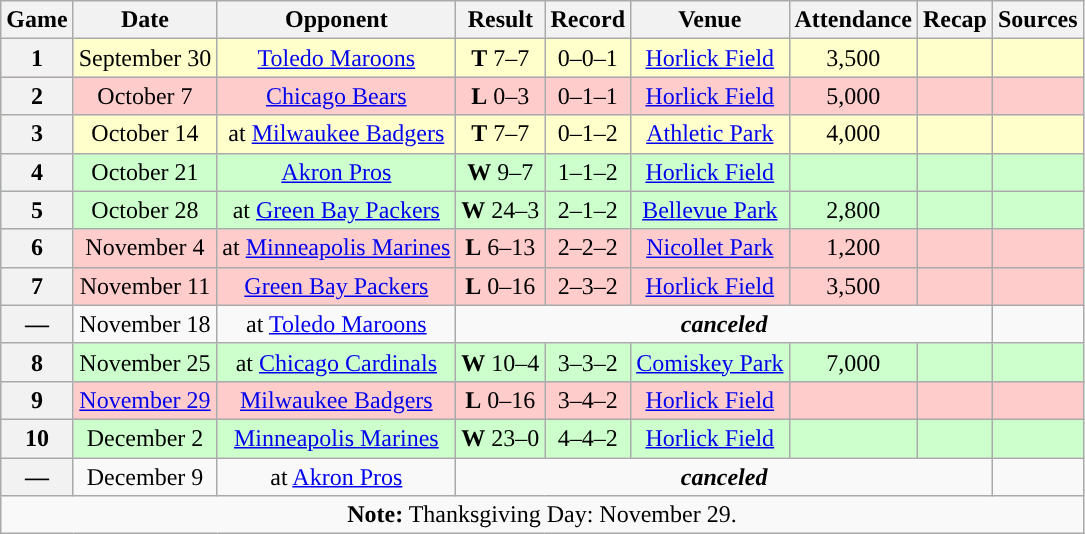<table class="wikitable" style="text-align:center">
<tr>
<th>Game</th>
<th>Date</th>
<th>Opponent</th>
<th>Result</th>
<th>Record</th>
<th>Venue</th>
<th>Attendance</th>
<th>Recap</th>
<th>Sources</th>
</tr>
<tr style="background:#ffc">
<th>1</th>
<td>September 30</td>
<td><a href='#'>Toledo Maroons</a></td>
<td><strong>T</strong> 7–7</td>
<td>0–0–1</td>
<td><a href='#'>Horlick Field</a></td>
<td>3,500</td>
<td></td>
<td></td>
</tr>
<tr style="background:#fcc">
<th>2</th>
<td>October 7</td>
<td><a href='#'>Chicago Bears</a></td>
<td><strong>L</strong> 0–3</td>
<td>0–1–1</td>
<td><a href='#'>Horlick Field</a></td>
<td>5,000</td>
<td></td>
<td></td>
</tr>
<tr style="background:#ffc">
<th>3</th>
<td>October 14</td>
<td>at <a href='#'>Milwaukee Badgers</a></td>
<td><strong>T</strong> 7–7</td>
<td>0–1–2</td>
<td><a href='#'>Athletic Park</a></td>
<td>4,000</td>
<td></td>
<td></td>
</tr>
<tr style="background:#cfc">
<th>4</th>
<td>October 21</td>
<td><a href='#'>Akron Pros</a></td>
<td><strong>W</strong> 9–7</td>
<td>1–1–2</td>
<td><a href='#'>Horlick Field</a></td>
<td></td>
<td></td>
<td></td>
</tr>
<tr style="background:#cfc">
<th>5</th>
<td>October 28</td>
<td>at <a href='#'>Green Bay Packers</a></td>
<td><strong>W</strong> 24–3</td>
<td>2–1–2</td>
<td><a href='#'>Bellevue Park</a></td>
<td>2,800</td>
<td></td>
<td></td>
</tr>
<tr style="background:#fcc">
<th>6</th>
<td>November 4</td>
<td>at <a href='#'>Minneapolis Marines</a></td>
<td><strong>L</strong> 6–13</td>
<td>2–2–2</td>
<td><a href='#'>Nicollet Park</a></td>
<td>1,200</td>
<td></td>
<td></td>
</tr>
<tr style="background:#fcc">
<th>7</th>
<td>November 11</td>
<td><a href='#'>Green Bay Packers</a></td>
<td><strong>L</strong> 0–16</td>
<td>2–3–2</td>
<td><a href='#'>Horlick Field</a></td>
<td>3,500</td>
<td></td>
<td></td>
</tr>
<tr>
<th>—</th>
<td>November 18</td>
<td>at <a href='#'>Toledo Maroons</a></td>
<td colspan="5"><strong><em>canceled</em></strong> </td>
<td></td>
</tr>
<tr style="background:#cfc">
<th>8</th>
<td>November 25</td>
<td>at <a href='#'>Chicago Cardinals</a></td>
<td><strong>W</strong> 10–4</td>
<td>3–3–2</td>
<td><a href='#'>Comiskey Park</a></td>
<td>7,000</td>
<td></td>
<td></td>
</tr>
<tr style="background:#fcc">
<th>9</th>
<td><a href='#'>November 29</a></td>
<td><a href='#'>Milwaukee Badgers</a></td>
<td><strong>L</strong> 0–16</td>
<td>3–4–2</td>
<td><a href='#'>Horlick Field</a></td>
<td></td>
<td></td>
<td></td>
</tr>
<tr style="background:#cfc">
<th>10</th>
<td>December 2</td>
<td><a href='#'>Minneapolis Marines</a></td>
<td><strong>W</strong> 23–0</td>
<td>4–4–2</td>
<td><a href='#'>Horlick Field</a></td>
<td></td>
<td></td>
<td></td>
</tr>
<tr>
<th>—</th>
<td>December 9</td>
<td>at <a href='#'>Akron Pros</a></td>
<td colspan="5"><strong><em>canceled</em></strong> </td>
<td></td>
</tr>
<tr>
<td colspan="10"><strong>Note:</strong> Thanksgiving Day: November 29.</td>
</tr>
</table>
